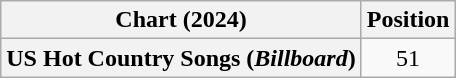<table class="wikitable plainrowheaders" style="text-align:center">
<tr>
<th scope="col">Chart (2024)</th>
<th scope="col">Position</th>
</tr>
<tr>
<th scope="row">US Hot Country Songs (<em>Billboard</em>)</th>
<td>51</td>
</tr>
</table>
